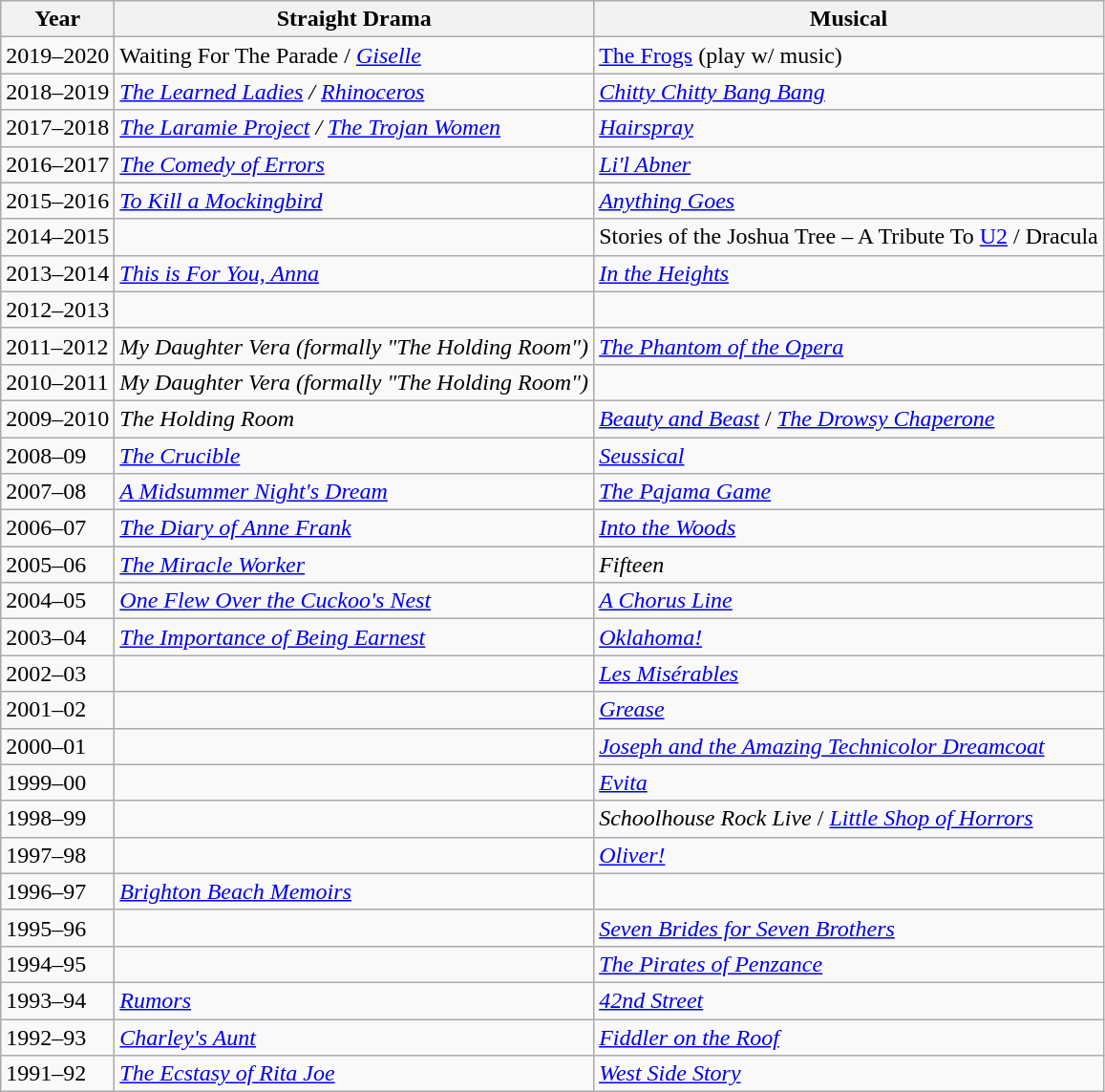<table class="wikitable">
<tr>
<th>Year</th>
<th>Straight Drama</th>
<th>Musical</th>
</tr>
<tr>
<td>2019–2020</td>
<td>Waiting For The Parade / <em><a href='#'>Giselle</a></em></td>
<td><a href='#'>The Frogs</a> (play w/ music)</td>
</tr>
<tr>
<td>2018–2019</td>
<td><em><a href='#'>The Learned Ladies</a> / <a href='#'>Rhinoceros</a></em></td>
<td><em><a href='#'>Chitty Chitty Bang Bang</a></em></td>
</tr>
<tr>
<td>2017–2018</td>
<td><em><a href='#'>The Laramie Project</a> / <a href='#'>The Trojan Women</a></em></td>
<td><em><a href='#'>Hairspray</a></em></td>
</tr>
<tr>
<td>2016–2017</td>
<td><em><a href='#'>The Comedy of Errors</a></em></td>
<td><em><a href='#'>Li'l Abner</a></em></td>
</tr>
<tr>
<td>2015–2016</td>
<td><em><a href='#'>To Kill a Mockingbird</a></em></td>
<td><em><a href='#'>Anything Goes</a></em></td>
</tr>
<tr>
<td>2014–2015</td>
<td></td>
<td>Stories of the Joshua Tree – A Tribute To <a href='#'>U2</a> / Dracula</td>
</tr>
<tr>
<td>2013–2014</td>
<td><em><a href='#'>This is For You, Anna</a></em></td>
<td><em><a href='#'>In the Heights</a></em></td>
</tr>
<tr>
<td>2012–2013</td>
<td></td>
<td></td>
</tr>
<tr>
<td>2011–2012</td>
<td><em>My Daughter Vera (formally "The Holding Room")</em></td>
<td><em><a href='#'>The Phantom of the Opera</a></em></td>
</tr>
<tr>
<td>2010–2011</td>
<td><em>My Daughter Vera (formally "The Holding Room")</em></td>
</tr>
<tr>
<td>2009–2010</td>
<td><em>The Holding Room</em></td>
<td><em><a href='#'>Beauty and Beast</a></em> / <em><a href='#'>The Drowsy Chaperone</a></em></td>
</tr>
<tr>
<td>2008–09</td>
<td><em><a href='#'>The Crucible</a></em></td>
<td><em><a href='#'>Seussical</a></em></td>
</tr>
<tr>
<td>2007–08</td>
<td><em><a href='#'>A Midsummer Night's Dream</a></em></td>
<td><em><a href='#'>The Pajama Game</a></em></td>
</tr>
<tr>
<td>2006–07</td>
<td><em><a href='#'>The Diary of Anne Frank</a></em></td>
<td><em><a href='#'>Into the Woods</a></em></td>
</tr>
<tr>
<td>2005–06</td>
<td><em><a href='#'>The Miracle Worker</a></em></td>
<td><em>Fifteen</em></td>
</tr>
<tr>
<td>2004–05</td>
<td><em><a href='#'>One Flew Over the Cuckoo's Nest</a></em></td>
<td><em><a href='#'>A Chorus Line</a></em></td>
</tr>
<tr>
<td>2003–04</td>
<td><em><a href='#'>The Importance of Being Earnest</a></em></td>
<td><em><a href='#'>Oklahoma!</a></em></td>
</tr>
<tr>
<td>2002–03</td>
<td><em> </em></td>
<td><em><a href='#'>Les Misérables</a></em></td>
</tr>
<tr>
<td>2001–02</td>
<td><em> </em></td>
<td><em><a href='#'>Grease</a></em></td>
</tr>
<tr>
<td>2000–01</td>
<td><em> </em></td>
<td><em><a href='#'>Joseph and the Amazing Technicolor Dreamcoat</a></em></td>
</tr>
<tr>
<td>1999–00</td>
<td><em> </em></td>
<td><em><a href='#'>Evita</a></em></td>
</tr>
<tr>
<td>1998–99</td>
<td><em> </em></td>
<td><em>Schoolhouse Rock Live</em> / <em><a href='#'>Little Shop of Horrors</a></em></td>
</tr>
<tr>
<td>1997–98</td>
<td><em> </em></td>
<td><em><a href='#'>Oliver!</a></em></td>
</tr>
<tr>
<td>1996–97</td>
<td><em><a href='#'>Brighton Beach Memoirs</a></em></td>
<td><em> </em></td>
</tr>
<tr>
<td>1995–96</td>
<td><em> </em></td>
<td><em><a href='#'>Seven Brides for Seven Brothers</a></em></td>
</tr>
<tr>
<td>1994–95</td>
<td><em> </em></td>
<td><em><a href='#'>The Pirates of Penzance</a></em></td>
</tr>
<tr>
<td>1993–94</td>
<td><em><a href='#'>Rumors</a></em></td>
<td><em><a href='#'>42nd Street</a></em></td>
</tr>
<tr>
<td>1992–93</td>
<td><em><a href='#'>Charley's Aunt</a> </em></td>
<td><em><a href='#'>Fiddler on the Roof</a></em></td>
</tr>
<tr>
<td>1991–92</td>
<td><em><a href='#'>The Ecstasy of Rita Joe</a></em></td>
<td><em><a href='#'>West Side Story</a></em></td>
</tr>
</table>
